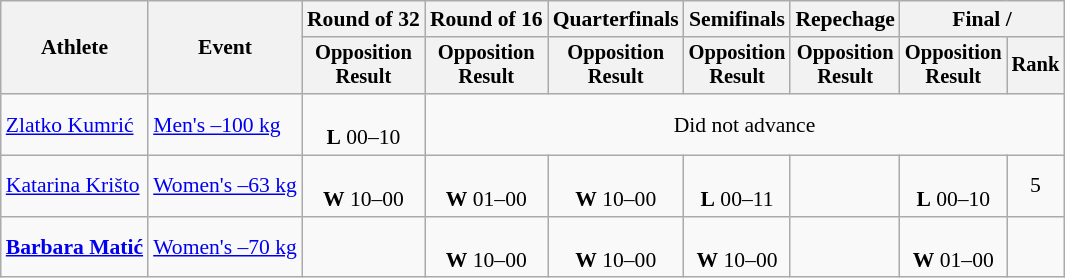<table class="wikitable" style="font-size:90%">
<tr>
<th rowspan="2">Athlete</th>
<th rowspan="2">Event</th>
<th>Round of 32</th>
<th>Round of 16</th>
<th>Quarterfinals</th>
<th>Semifinals</th>
<th>Repechage</th>
<th colspan=2>Final / </th>
</tr>
<tr style="font-size:95%">
<th>Opposition<br>Result</th>
<th>Opposition<br>Result</th>
<th>Opposition<br>Result</th>
<th>Opposition<br>Result</th>
<th>Opposition<br>Result</th>
<th>Opposition<br>Result</th>
<th>Rank</th>
</tr>
<tr align=center>
<td align=left><a href='#'>Zlatko Kumrić</a></td>
<td align=left><a href='#'>Men's –100 kg</a></td>
<td><br><strong>L</strong> 00–10</td>
<td colspan="6">Did not advance</td>
</tr>
<tr align=center>
<td align=left><a href='#'>Katarina Krišto</a></td>
<td align=left><a href='#'>Women's –63 kg</a></td>
<td><br><strong>W</strong> 10–00</td>
<td><br><strong>W</strong> 01–00</td>
<td><br><strong>W</strong> 10–00</td>
<td><br><strong>L</strong> 00–11</td>
<td></td>
<td><br><strong>L</strong> 00–10</td>
<td>5</td>
</tr>
<tr align=center>
<td align=left><strong><a href='#'>Barbara Matić</a></strong></td>
<td align=left><a href='#'>Women's –70 kg</a></td>
<td></td>
<td><br><strong>W</strong> 10–00</td>
<td><br><strong>W</strong> 10–00</td>
<td><br><strong>W</strong> 10–00</td>
<td></td>
<td><br><strong>W</strong> 01–00</td>
<td></td>
</tr>
</table>
